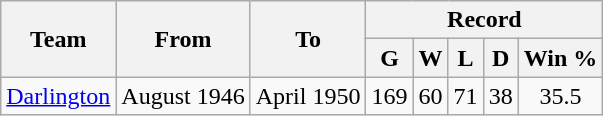<table class="wikitable" style="text-align: center">
<tr>
<th rowspan="2">Team</th>
<th rowspan="2">From</th>
<th rowspan="2">To</th>
<th colspan="5">Record</th>
</tr>
<tr>
<th>G</th>
<th>W</th>
<th>L</th>
<th>D</th>
<th>Win %</th>
</tr>
<tr>
<td align = left><a href='#'>Darlington</a></td>
<td align = left>August 1946</td>
<td align = left>April 1950</td>
<td>169</td>
<td>60</td>
<td>71</td>
<td>38</td>
<td>35.5</td>
</tr>
</table>
